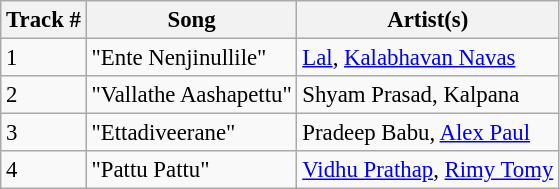<table class="wikitable" style="font-size:95%;">
<tr>
<th>Track #</th>
<th>Song</th>
<th>Artist(s)</th>
</tr>
<tr>
<td>1</td>
<td>"Ente Nenjinullile"</td>
<td><a href='#'>Lal</a>, <a href='#'>Kalabhavan Navas</a></td>
</tr>
<tr>
<td>2</td>
<td>"Vallathe Aashapettu"</td>
<td>Shyam Prasad, Kalpana</td>
</tr>
<tr>
<td>3</td>
<td>"Ettadiveerane"</td>
<td>Pradeep Babu, <a href='#'>Alex Paul</a></td>
</tr>
<tr>
<td>4</td>
<td>"Pattu Pattu"</td>
<td><a href='#'>Vidhu Prathap</a>, <a href='#'>Rimy Tomy</a></td>
</tr>
</table>
